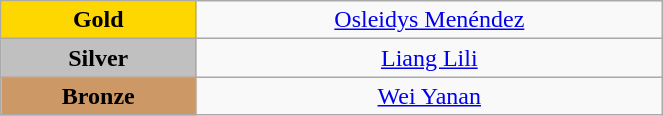<table class="wikitable" style="text-align:center; " width="35%">
<tr>
<td bgcolor="gold"><strong>Gold</strong></td>
<td><a href='#'>Osleidys Menéndez</a><br>  <small><em></em></small></td>
</tr>
<tr>
<td bgcolor="silver"><strong>Silver</strong></td>
<td><a href='#'>Liang Lili</a><br>  <small><em></em></small></td>
</tr>
<tr>
<td bgcolor="CC9966"><strong>Bronze</strong></td>
<td><a href='#'>Wei Yanan</a><br>  <small><em></em></small></td>
</tr>
</table>
